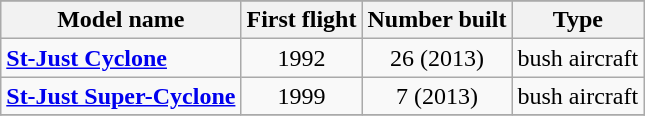<table class="wikitable" align=center>
<tr>
</tr>
<tr style="background:#efefef;">
<th>Model name</th>
<th>First flight</th>
<th>Number built</th>
<th>Type</th>
</tr>
<tr>
<td align=left><strong><a href='#'>St-Just Cyclone</a></strong></td>
<td align=center>1992</td>
<td align=center>26 (2013)</td>
<td align=left>bush aircraft</td>
</tr>
<tr>
<td align=left><strong><a href='#'>St-Just Super-Cyclone</a></strong></td>
<td align=center>1999</td>
<td align=center>7 (2013)</td>
<td align=left>bush aircraft</td>
</tr>
<tr>
</tr>
</table>
